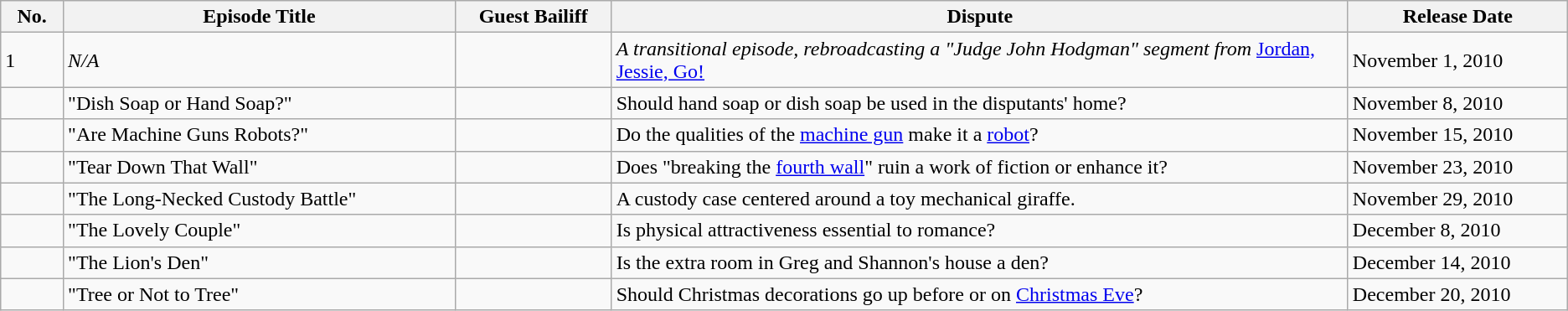<table class="wikitable">
<tr>
<th width="4%">No.</th>
<th width="25%">Episode Title</th>
<th width="10%">Guest Bailiff</th>
<th width="47%">Dispute</th>
<th width="14%">Release Date</th>
</tr>
<tr>
<td>1</td>
<td><em>N/A</em></td>
<td></td>
<td><em>A transitional episode, rebroadcasting a "Judge John Hodgman" segment from</em> <a href='#'>Jordan, Jessie, Go!</a></td>
<td>November 1, 2010</td>
</tr>
<tr>
<td></td>
<td>"Dish Soap or Hand Soap?"</td>
<td></td>
<td>Should hand soap or dish soap be used in the disputants' home?</td>
<td>November 8, 2010</td>
</tr>
<tr>
<td></td>
<td>"Are Machine Guns Robots?"</td>
<td></td>
<td>Do the qualities of the <a href='#'>machine gun</a> make it a <a href='#'>robot</a>?</td>
<td>November 15, 2010</td>
</tr>
<tr>
<td></td>
<td>"Tear Down That Wall"</td>
<td></td>
<td>Does "breaking the <a href='#'>fourth wall</a>" ruin a work of fiction or enhance it?</td>
<td>November 23, 2010</td>
</tr>
<tr>
<td></td>
<td>"The Long-Necked Custody Battle"</td>
<td></td>
<td>A custody case centered around a toy mechanical giraffe.</td>
<td>November 29, 2010</td>
</tr>
<tr>
<td></td>
<td>"The Lovely Couple"</td>
<td></td>
<td>Is physical attractiveness essential to romance?</td>
<td>December 8, 2010</td>
</tr>
<tr>
<td></td>
<td>"The Lion's Den"</td>
<td></td>
<td>Is the extra room in Greg and Shannon's house a den?</td>
<td>December 14, 2010</td>
</tr>
<tr>
<td></td>
<td>"Tree or Not to Tree"</td>
<td></td>
<td>Should Christmas decorations go up before or on <a href='#'>Christmas Eve</a>?</td>
<td>December 20, 2010</td>
</tr>
</table>
